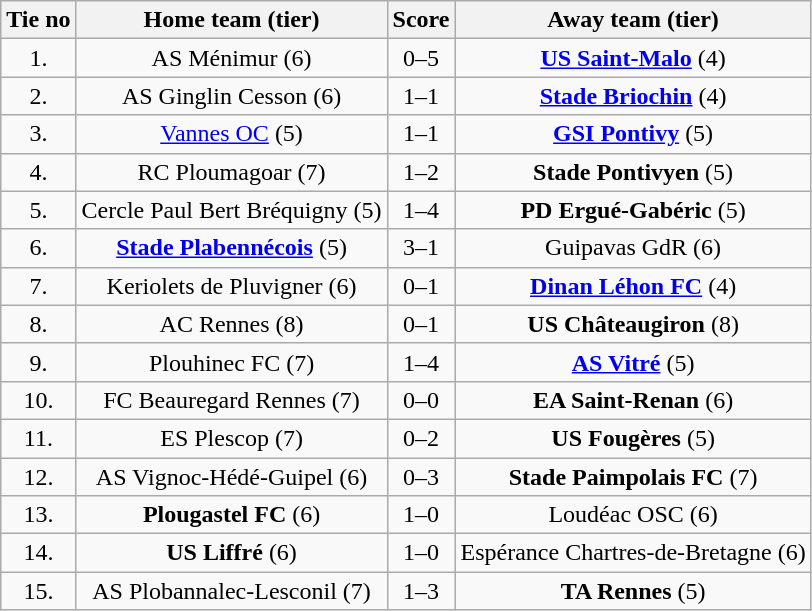<table class="wikitable" style="text-align: center">
<tr>
<th>Tie no</th>
<th>Home team (tier)</th>
<th>Score</th>
<th>Away team (tier)</th>
</tr>
<tr>
<td>1.</td>
<td>AS Ménimur (6)</td>
<td>0–5</td>
<td><strong><a href='#'>US Saint-Malo</a></strong> (4)</td>
</tr>
<tr>
<td>2.</td>
<td>AS Ginglin Cesson (6)</td>
<td>1–1 </td>
<td><strong><a href='#'>Stade Briochin</a></strong> (4)</td>
</tr>
<tr>
<td>3.</td>
<td><a href='#'>Vannes OC</a> (5)</td>
<td>1–1 </td>
<td><strong><a href='#'>GSI Pontivy</a></strong> (5)</td>
</tr>
<tr>
<td>4.</td>
<td>RC Ploumagoar (7)</td>
<td>1–2</td>
<td><strong>Stade Pontivyen</strong> (5)</td>
</tr>
<tr>
<td>5.</td>
<td>Cercle Paul Bert Bréquigny (5)</td>
<td>1–4</td>
<td><strong>PD Ergué-Gabéric</strong> (5)</td>
</tr>
<tr>
<td>6.</td>
<td><strong><a href='#'>Stade Plabennécois</a></strong> (5)</td>
<td>3–1</td>
<td>Guipavas GdR (6)</td>
</tr>
<tr>
<td>7.</td>
<td>Keriolets de Pluvigner (6)</td>
<td>0–1</td>
<td><strong><a href='#'>Dinan Léhon FC</a></strong> (4)</td>
</tr>
<tr>
<td>8.</td>
<td>AC Rennes (8)</td>
<td>0–1</td>
<td><strong>US Châteaugiron</strong> (8)</td>
</tr>
<tr>
<td>9.</td>
<td>Plouhinec FC (7)</td>
<td>1–4</td>
<td><strong><a href='#'>AS Vitré</a></strong> (5)</td>
</tr>
<tr>
<td>10.</td>
<td>FC Beauregard Rennes (7)</td>
<td>0–0 </td>
<td><strong>EA Saint-Renan</strong> (6)</td>
</tr>
<tr>
<td>11.</td>
<td>ES Plescop (7)</td>
<td>0–2</td>
<td><strong>US Fougères</strong> (5)</td>
</tr>
<tr>
<td>12.</td>
<td>AS Vignoc-Hédé-Guipel (6)</td>
<td>0–3</td>
<td><strong>Stade Paimpolais FC</strong> (7)</td>
</tr>
<tr>
<td>13.</td>
<td><strong>Plougastel FC</strong> (6)</td>
<td>1–0</td>
<td>Loudéac OSC (6)</td>
</tr>
<tr>
<td>14.</td>
<td><strong>US Liffré</strong> (6)</td>
<td>1–0</td>
<td>Espérance Chartres-de-Bretagne (6)</td>
</tr>
<tr>
<td>15.</td>
<td>AS Plobannalec-Lesconil (7)</td>
<td>1–3</td>
<td><strong>TA Rennes</strong> (5)</td>
</tr>
</table>
